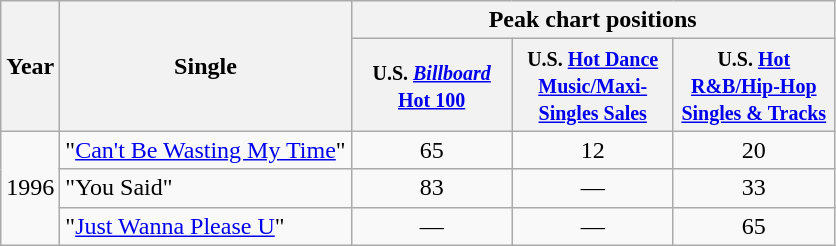<table class="wikitable">
<tr>
<th rowspan="2">Year</th>
<th rowspan="2">Single</th>
<th colspan="3">Peak chart positions</th>
</tr>
<tr>
<th width="100"><small>U.S. <a href='#'><em>Billboard</em> Hot 100</a></small></th>
<th width="100"><small>U.S. <a href='#'>Hot Dance Music/Maxi-Singles Sales</a></small></th>
<th width="100"><small>U.S. <a href='#'>Hot R&B/Hip-Hop Singles & Tracks</a></small></th>
</tr>
<tr>
<td align="center" rowspan="3">1996</td>
<td align="left">"<a href='#'>Can't Be Wasting My Time</a>"</td>
<td align="center">65</td>
<td align="center">12</td>
<td align="center">20</td>
</tr>
<tr>
<td align="left">"You Said"</td>
<td align="center">83</td>
<td align="center">—</td>
<td align="center">33</td>
</tr>
<tr>
<td align="left">"<a href='#'>Just Wanna Please U</a>"</td>
<td align="center">—</td>
<td align="center">—</td>
<td align="center">65</td>
</tr>
</table>
